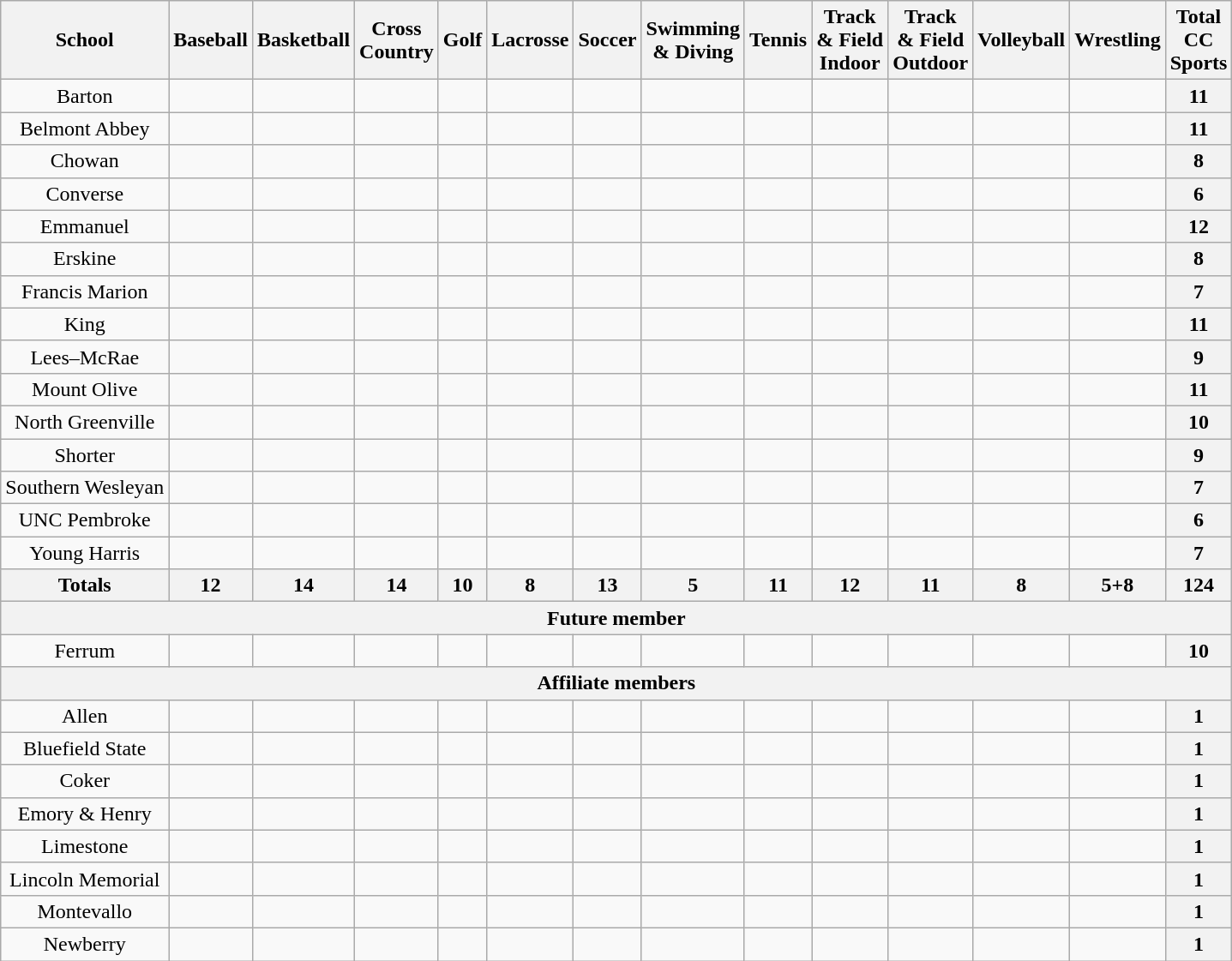<table class="wikitable" style="text-align:center">
<tr>
<th>School</th>
<th>Baseball</th>
<th>Basketball</th>
<th>Cross<br>Country</th>
<th>Golf</th>
<th>Lacrosse</th>
<th>Soccer</th>
<th>Swimming<br>& Diving</th>
<th>Tennis</th>
<th>Track<br>& Field<br>Indoor</th>
<th>Track<br>& Field<br>Outdoor</th>
<th>Volleyball</th>
<th>Wrestling</th>
<th>Total<br>CC<br>Sports</th>
</tr>
<tr>
<td>Barton</td>
<td></td>
<td></td>
<td></td>
<td></td>
<td></td>
<td></td>
<td></td>
<td></td>
<td></td>
<td></td>
<td></td>
<td></td>
<th>11</th>
</tr>
<tr>
<td>Belmont Abbey</td>
<td></td>
<td></td>
<td></td>
<td></td>
<td></td>
<td></td>
<td></td>
<td></td>
<td></td>
<td></td>
<td></td>
<td></td>
<th>11</th>
</tr>
<tr>
<td>Chowan</td>
<td></td>
<td></td>
<td></td>
<td></td>
<td></td>
<td></td>
<td></td>
<td></td>
<td></td>
<td></td>
<td></td>
<td></td>
<th>8</th>
</tr>
<tr>
<td>Converse</td>
<td></td>
<td></td>
<td></td>
<td></td>
<td></td>
<td></td>
<td></td>
<td></td>
<td></td>
<td></td>
<td></td>
<td></td>
<th>6</th>
</tr>
<tr>
<td>Emmanuel</td>
<td></td>
<td></td>
<td></td>
<td></td>
<td></td>
<td></td>
<td></td>
<td></td>
<td></td>
<td></td>
<td></td>
<td></td>
<th>12</th>
</tr>
<tr>
<td>Erskine</td>
<td></td>
<td></td>
<td></td>
<td></td>
<td></td>
<td></td>
<td></td>
<td></td>
<td></td>
<td></td>
<td></td>
<td></td>
<th>8</th>
</tr>
<tr>
<td>Francis Marion</td>
<td></td>
<td></td>
<td></td>
<td></td>
<td></td>
<td></td>
<td></td>
<td></td>
<td></td>
<td></td>
<td></td>
<td></td>
<th>7</th>
</tr>
<tr>
<td>King</td>
<td></td>
<td></td>
<td></td>
<td></td>
<td></td>
<td></td>
<td></td>
<td></td>
<td></td>
<td></td>
<td></td>
<td></td>
<th>11</th>
</tr>
<tr>
<td>Lees–McRae</td>
<td></td>
<td></td>
<td></td>
<td></td>
<td></td>
<td></td>
<td></td>
<td></td>
<td></td>
<td></td>
<td></td>
<td></td>
<th>9</th>
</tr>
<tr>
<td>Mount Olive</td>
<td></td>
<td></td>
<td></td>
<td></td>
<td></td>
<td></td>
<td></td>
<td></td>
<td></td>
<td></td>
<td></td>
<td></td>
<th>11</th>
</tr>
<tr>
<td>North Greenville</td>
<td></td>
<td></td>
<td></td>
<td></td>
<td></td>
<td></td>
<td></td>
<td></td>
<td></td>
<td></td>
<td></td>
<td></td>
<th>10</th>
</tr>
<tr>
<td>Shorter</td>
<td></td>
<td></td>
<td></td>
<td></td>
<td></td>
<td></td>
<td></td>
<td></td>
<td></td>
<td></td>
<td></td>
<td></td>
<th>9</th>
</tr>
<tr>
<td>Southern Wesleyan</td>
<td></td>
<td></td>
<td></td>
<td></td>
<td></td>
<td></td>
<td></td>
<td></td>
<td></td>
<td></td>
<td></td>
<td></td>
<th>7</th>
</tr>
<tr>
<td>UNC Pembroke</td>
<td></td>
<td></td>
<td></td>
<td></td>
<td></td>
<td></td>
<td></td>
<td></td>
<td></td>
<td></td>
<td></td>
<td></td>
<th>6</th>
</tr>
<tr>
<td>Young Harris</td>
<td></td>
<td></td>
<td></td>
<td></td>
<td></td>
<td></td>
<td></td>
<td></td>
<td></td>
<td></td>
<td></td>
<td></td>
<th>7</th>
</tr>
<tr>
<th>Totals</th>
<th>12</th>
<th>14</th>
<th>14</th>
<th>10</th>
<th>8</th>
<th>13</th>
<th>5</th>
<th>11</th>
<th>12</th>
<th>11</th>
<th>8</th>
<th>5+8</th>
<th>124</th>
</tr>
<tr>
<th colspan=14>Future member</th>
</tr>
<tr>
<td>Ferrum</td>
<td></td>
<td></td>
<td></td>
<td></td>
<td></td>
<td></td>
<td></td>
<td></td>
<td></td>
<td></td>
<td></td>
<td></td>
<th>10</th>
</tr>
<tr>
<th colspan=14>Affiliate members</th>
</tr>
<tr>
<td>Allen</td>
<td></td>
<td></td>
<td></td>
<td></td>
<td></td>
<td></td>
<td></td>
<td></td>
<td></td>
<td></td>
<td></td>
<td></td>
<th>1</th>
</tr>
<tr>
<td>Bluefield State</td>
<td></td>
<td></td>
<td></td>
<td></td>
<td></td>
<td></td>
<td></td>
<td></td>
<td></td>
<td></td>
<td></td>
<td></td>
<th>1</th>
</tr>
<tr>
<td>Coker</td>
<td></td>
<td></td>
<td></td>
<td></td>
<td></td>
<td></td>
<td></td>
<td></td>
<td></td>
<td></td>
<td></td>
<td></td>
<th>1</th>
</tr>
<tr>
<td>Emory & Henry</td>
<td></td>
<td></td>
<td></td>
<td></td>
<td></td>
<td></td>
<td></td>
<td></td>
<td></td>
<td></td>
<td></td>
<td></td>
<th>1</th>
</tr>
<tr>
<td>Limestone</td>
<td></td>
<td></td>
<td></td>
<td></td>
<td></td>
<td></td>
<td></td>
<td></td>
<td></td>
<td></td>
<td></td>
<td></td>
<th>1</th>
</tr>
<tr>
<td>Lincoln Memorial</td>
<td></td>
<td></td>
<td></td>
<td></td>
<td></td>
<td></td>
<td></td>
<td></td>
<td></td>
<td></td>
<td></td>
<td></td>
<th>1</th>
</tr>
<tr>
<td>Montevallo</td>
<td></td>
<td></td>
<td></td>
<td></td>
<td></td>
<td></td>
<td></td>
<td></td>
<td></td>
<td></td>
<td></td>
<td></td>
<th>1</th>
</tr>
<tr>
<td>Newberry</td>
<td></td>
<td></td>
<td></td>
<td></td>
<td></td>
<td></td>
<td></td>
<td></td>
<td></td>
<td></td>
<td></td>
<td></td>
<th>1</th>
</tr>
</table>
